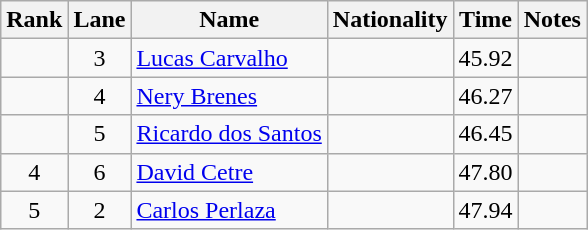<table class="wikitable sortable" style="text-align:center">
<tr>
<th>Rank</th>
<th>Lane</th>
<th>Name</th>
<th>Nationality</th>
<th>Time</th>
<th>Notes</th>
</tr>
<tr>
<td></td>
<td>3</td>
<td align=left><a href='#'>Lucas Carvalho</a></td>
<td align=left></td>
<td>45.92</td>
<td></td>
</tr>
<tr>
<td></td>
<td>4</td>
<td align=left><a href='#'>Nery Brenes</a></td>
<td align=left></td>
<td>46.27</td>
<td></td>
</tr>
<tr>
<td></td>
<td>5</td>
<td align=left><a href='#'>Ricardo dos Santos</a></td>
<td align=left></td>
<td>46.45</td>
<td></td>
</tr>
<tr>
<td>4</td>
<td>6</td>
<td align=left><a href='#'>David Cetre</a></td>
<td align=left></td>
<td>47.80</td>
<td></td>
</tr>
<tr>
<td>5</td>
<td>2</td>
<td align=left><a href='#'>Carlos Perlaza</a></td>
<td align=left></td>
<td>47.94</td>
<td></td>
</tr>
</table>
